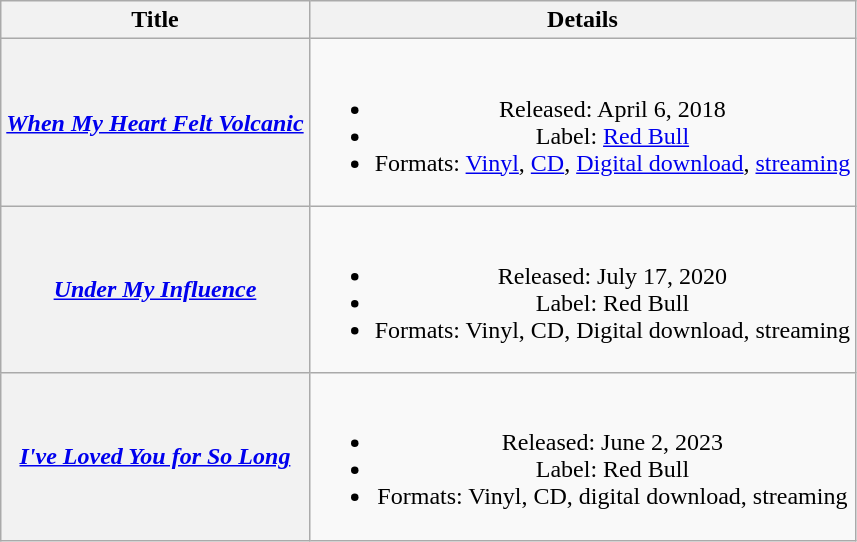<table class="wikitable plainrowheaders" style="text-align:center;">
<tr>
<th>Title</th>
<th>Details</th>
</tr>
<tr>
<th scope="row"><em><a href='#'>When My Heart Felt Volcanic</a></em></th>
<td><br><ul><li>Released: April 6, 2018</li><li>Label: <a href='#'>Red Bull</a></li><li>Formats: <a href='#'>Vinyl</a>, <a href='#'>CD</a>, <a href='#'>Digital download</a>, <a href='#'>streaming</a></li></ul></td>
</tr>
<tr>
<th scope="row"><em><a href='#'>Under My Influence</a></em></th>
<td><br><ul><li>Released: July 17, 2020</li><li>Label: Red Bull</li><li>Formats: Vinyl, CD, Digital download, streaming</li></ul></td>
</tr>
<tr>
<th scope="row"><em><a href='#'>I've Loved You for So Long</a></em></th>
<td><br><ul><li>Released: June 2, 2023</li><li>Label: Red Bull</li><li>Formats: Vinyl, CD, digital download, streaming</li></ul></td>
</tr>
</table>
